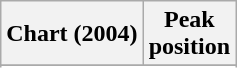<table class="wikitable sortable plainrowheaders" style="text-align:center">
<tr>
<th scope="col">Chart (2004)</th>
<th scope="col">Peak<br>position</th>
</tr>
<tr>
</tr>
<tr>
</tr>
<tr>
</tr>
</table>
